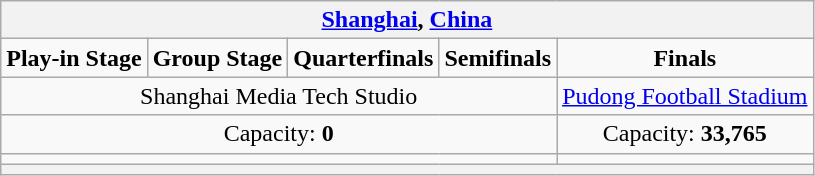<table class="wikitable" style="text-align:center">
<tr>
<th colspan="5"> <a href='#'>Shanghai</a>, <a href='#'>China</a></th>
</tr>
<tr>
<td><strong>Play-in Stage</strong></td>
<td><strong>Group Stage</strong></td>
<td><strong>Quarterfinals</strong></td>
<td><strong>Semifinals</strong></td>
<td><strong>Finals</strong></td>
</tr>
<tr>
<td colspan="4">Shanghai Media Tech Studio</td>
<td><a href='#'>Pudong Football Stadium</a></td>
</tr>
<tr>
<td colspan="4">Capacity: <strong>0</strong></td>
<td>Capacity: <strong>33,765</strong></td>
</tr>
<tr>
<td colspan="4"></td>
<td></td>
</tr>
<tr>
<th colspan="5"></th>
</tr>
</table>
